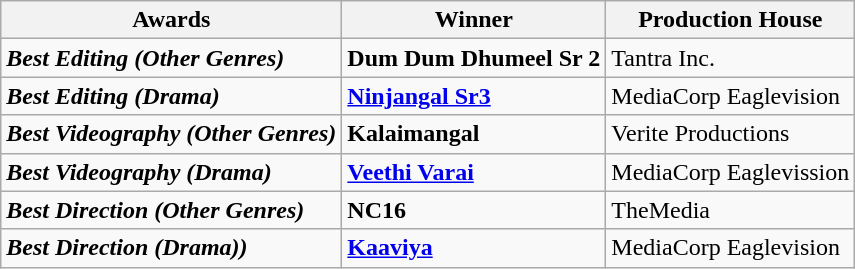<table class="wikitable">
<tr>
<th>Awards</th>
<th>Winner</th>
<th>Production House</th>
</tr>
<tr>
<td><strong><em>Best Editing (Other Genres)</em></strong></td>
<td><strong>Dum Dum Dhumeel Sr 2</strong></td>
<td>Tantra Inc.</td>
</tr>
<tr>
<td><strong><em>Best Editing (Drama)</em></strong></td>
<td><strong><a href='#'>Ninjangal Sr3</a></strong></td>
<td>MediaCorp Eaglevision</td>
</tr>
<tr>
<td><strong><em>Best Videography (Other Genres)</em></strong></td>
<td><strong>Kalaimangal</strong></td>
<td>Verite Productions</td>
</tr>
<tr>
<td><strong><em>Best Videography (Drama)</em></strong></td>
<td><strong><a href='#'>Veethi Varai</a></strong></td>
<td>MediaCorp Eaglevission</td>
</tr>
<tr>
<td><strong><em>Best Direction (Other Genres)</em></strong></td>
<td><strong>NC16</strong></td>
<td>TheMedia</td>
</tr>
<tr>
<td><strong><em>Best Direction (Drama))</em></strong></td>
<td><strong><a href='#'>Kaaviya</a></strong></td>
<td>MediaCorp Eaglevision</td>
</tr>
</table>
